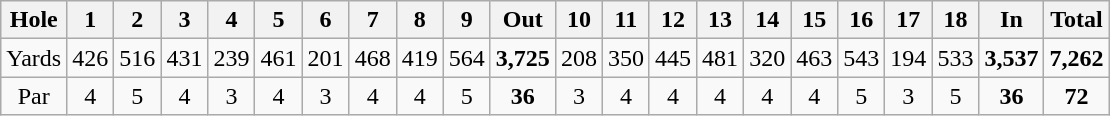<table class="wikitable" style="text-align:center">
<tr>
<th align="left">Hole</th>
<th>1</th>
<th>2</th>
<th>3</th>
<th>4</th>
<th>5</th>
<th>6</th>
<th>7</th>
<th>8</th>
<th>9</th>
<th>Out</th>
<th>10</th>
<th>11</th>
<th>12</th>
<th>13</th>
<th>14</th>
<th>15</th>
<th>16</th>
<th>17</th>
<th>18</th>
<th>In</th>
<th>Total</th>
</tr>
<tr>
<td align="center">Yards</td>
<td>426</td>
<td>516</td>
<td>431</td>
<td>239</td>
<td>461</td>
<td>201</td>
<td>468</td>
<td>419</td>
<td>564</td>
<td><strong>3,725</strong></td>
<td>208</td>
<td>350</td>
<td>445</td>
<td>481</td>
<td>320</td>
<td>463</td>
<td>543</td>
<td>194</td>
<td>533</td>
<td><strong>3,537</strong></td>
<td><strong>7,262</strong></td>
</tr>
<tr>
<td align="center">Par</td>
<td>4</td>
<td>5</td>
<td>4</td>
<td>3</td>
<td>4</td>
<td>3</td>
<td>4</td>
<td>4</td>
<td>5</td>
<td><strong>36</strong></td>
<td>3</td>
<td>4</td>
<td>4</td>
<td>4</td>
<td>4</td>
<td>4</td>
<td>5</td>
<td>3</td>
<td>5</td>
<td><strong>36</strong></td>
<td><strong>72</strong></td>
</tr>
</table>
